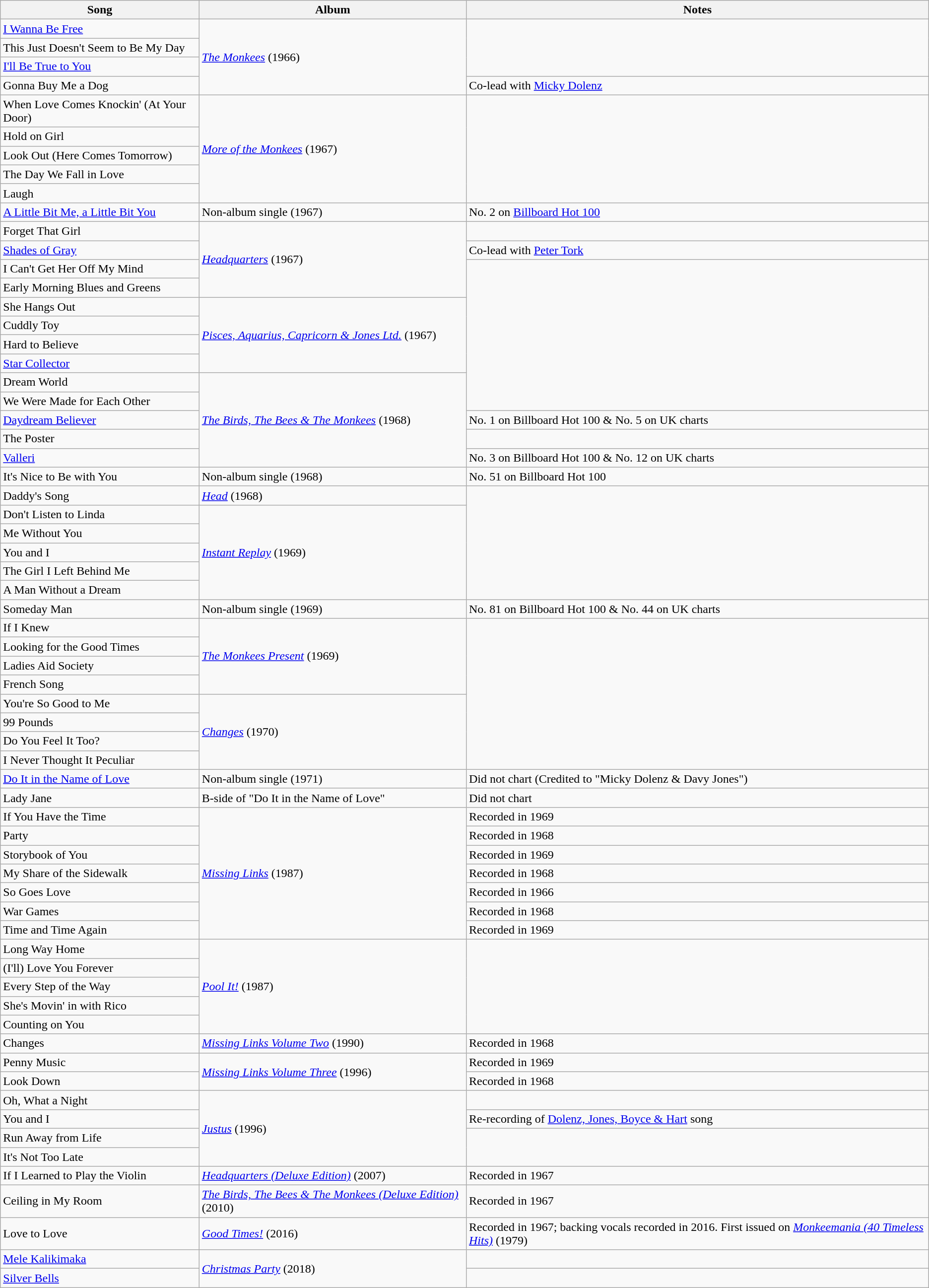<table class="wikitable">
<tr>
<th>Song</th>
<th>Album</th>
<th>Notes</th>
</tr>
<tr>
<td><a href='#'>I Wanna Be Free</a></td>
<td rowspan="4"><em><a href='#'>The Monkees</a></em> (1966)</td>
</tr>
<tr>
<td>This Just Doesn't Seem to Be My Day</td>
</tr>
<tr>
<td><a href='#'>I'll Be True to You</a></td>
</tr>
<tr>
<td>Gonna Buy Me a Dog</td>
<td>Co-lead with <a href='#'>Micky Dolenz</a></td>
</tr>
<tr>
<td>When Love Comes Knockin' (At Your Door)</td>
<td rowspan="5"><em><a href='#'>More of the Monkees</a></em> (1967)</td>
</tr>
<tr>
<td>Hold on Girl</td>
</tr>
<tr>
<td>Look Out (Here Comes Tomorrow)</td>
</tr>
<tr>
<td>The Day We Fall in Love</td>
</tr>
<tr>
<td>Laugh</td>
</tr>
<tr>
<td><a href='#'>A Little Bit Me, a Little Bit You</a></td>
<td>Non-album single (1967)</td>
<td>No. 2 on <a href='#'>Billboard Hot 100</a></td>
</tr>
<tr>
<td>Forget That Girl</td>
<td rowspan="4"><em><a href='#'>Headquarters</a></em> (1967)</td>
</tr>
<tr>
<td><a href='#'>Shades of Gray</a></td>
<td>Co-lead with <a href='#'>Peter Tork</a></td>
</tr>
<tr>
<td>I Can't Get Her Off My Mind</td>
</tr>
<tr>
<td>Early Morning Blues and Greens</td>
</tr>
<tr>
<td>She Hangs Out</td>
<td rowspan="4"><em><a href='#'>Pisces, Aquarius, Capricorn & Jones Ltd.</a></em> (1967)</td>
</tr>
<tr>
<td>Cuddly Toy</td>
</tr>
<tr>
<td>Hard to Believe</td>
</tr>
<tr>
<td><a href='#'>Star Collector</a></td>
</tr>
<tr>
<td>Dream World</td>
<td rowspan="5"><em><a href='#'>The Birds, The Bees & The Monkees</a></em> (1968)</td>
</tr>
<tr>
<td>We Were Made for Each Other</td>
</tr>
<tr>
<td><a href='#'>Daydream Believer</a></td>
<td>No. 1 on Billboard Hot 100 & No. 5 on UK charts</td>
</tr>
<tr>
<td>The Poster</td>
</tr>
<tr>
<td><a href='#'>Valleri</a></td>
<td>No. 3 on Billboard Hot 100 & No. 12 on UK charts</td>
</tr>
<tr>
<td>It's Nice to Be with You</td>
<td>Non-album single (1968)</td>
<td>No. 51 on Billboard Hot 100</td>
</tr>
<tr>
<td>Daddy's Song</td>
<td><em><a href='#'>Head</a></em> (1968)</td>
</tr>
<tr>
<td>Don't Listen to Linda</td>
<td rowspan="5"><em><a href='#'>Instant Replay</a></em> (1969)</td>
</tr>
<tr>
<td>Me Without You</td>
</tr>
<tr>
<td>You and I</td>
</tr>
<tr>
<td>The Girl I Left Behind Me</td>
</tr>
<tr>
<td>A Man Without a Dream</td>
</tr>
<tr>
<td>Someday Man</td>
<td>Non-album single (1969)</td>
<td>No. 81 on Billboard Hot 100 & No. 44 on UK charts</td>
</tr>
<tr>
<td>If I Knew</td>
<td rowspan="4"><em><a href='#'>The Monkees Present</a></em> (1969)</td>
</tr>
<tr>
<td>Looking for the Good Times</td>
</tr>
<tr>
<td>Ladies Aid Society</td>
</tr>
<tr>
<td>French Song</td>
</tr>
<tr>
<td>You're So Good to Me</td>
<td rowspan="4"><em><a href='#'>Changes</a></em> (1970)</td>
</tr>
<tr>
<td>99 Pounds</td>
</tr>
<tr>
<td>Do You Feel It Too?</td>
</tr>
<tr>
<td>I Never Thought It Peculiar</td>
</tr>
<tr>
<td><a href='#'>Do It in the Name of Love</a></td>
<td>Non-album single (1971)</td>
<td>Did not chart (Credited to "Micky Dolenz & Davy Jones")</td>
</tr>
<tr>
<td>Lady Jane</td>
<td>B-side of "Do It in the Name of Love"</td>
<td>Did not chart</td>
</tr>
<tr>
<td>If You Have the Time</td>
<td rowspan="7"><em><a href='#'>Missing Links</a></em> (1987)</td>
<td>Recorded in 1969</td>
</tr>
<tr>
<td>Party</td>
<td>Recorded in 1968</td>
</tr>
<tr>
<td>Storybook of You</td>
<td>Recorded in 1969</td>
</tr>
<tr>
<td>My Share of the Sidewalk</td>
<td>Recorded in 1968</td>
</tr>
<tr>
<td>So Goes Love</td>
<td>Recorded in 1966</td>
</tr>
<tr>
<td>War Games</td>
<td>Recorded in 1968</td>
</tr>
<tr>
<td>Time and Time Again</td>
<td>Recorded in 1969</td>
</tr>
<tr>
<td>Long Way Home</td>
<td rowspan="5"><em><a href='#'>Pool It!</a></em> (1987)</td>
</tr>
<tr>
<td>(I'll) Love You Forever</td>
</tr>
<tr>
<td>Every Step of the Way</td>
</tr>
<tr>
<td>She's Movin' in with Rico</td>
</tr>
<tr>
<td>Counting on You</td>
</tr>
<tr>
<td>Changes</td>
<td><em><a href='#'>Missing Links Volume Two</a></em> (1990)</td>
<td>Recorded in 1968</td>
</tr>
<tr>
<td>Penny Music</td>
<td rowspan="2"><em><a href='#'>Missing Links Volume Three</a></em> (1996)</td>
<td>Recorded in 1969</td>
</tr>
<tr>
<td>Look Down</td>
<td>Recorded in 1968</td>
</tr>
<tr>
<td>Oh, What a Night</td>
<td rowspan="4"><em><a href='#'>Justus</a></em> (1996)</td>
</tr>
<tr>
<td>You and I</td>
<td>Re-recording of <a href='#'>Dolenz, Jones, Boyce & Hart</a> song</td>
</tr>
<tr>
<td>Run Away from Life</td>
</tr>
<tr>
<td>It's Not Too Late</td>
</tr>
<tr>
<td>If I Learned to Play the Violin</td>
<td><em><a href='#'>Headquarters (Deluxe Edition)</a></em> (2007)</td>
<td>Recorded in 1967</td>
</tr>
<tr>
<td>Ceiling in My Room</td>
<td><em><a href='#'>The Birds, The Bees & The Monkees (Deluxe Edition)</a></em> (2010)</td>
<td>Recorded in 1967</td>
</tr>
<tr>
<td>Love to Love</td>
<td><em><a href='#'>Good Times!</a></em> (2016)</td>
<td>Recorded in 1967; backing vocals recorded in 2016. First issued on <em><a href='#'>Monkeemania (40 Timeless Hits)</a></em> (1979)</td>
</tr>
<tr>
<td><a href='#'>Mele Kalikimaka</a></td>
<td rowspan="2"><em><a href='#'>Christmas Party</a></em> (2018)</td>
<td></td>
</tr>
<tr>
<td><a href='#'>Silver Bells</a></td>
<td></td>
</tr>
</table>
